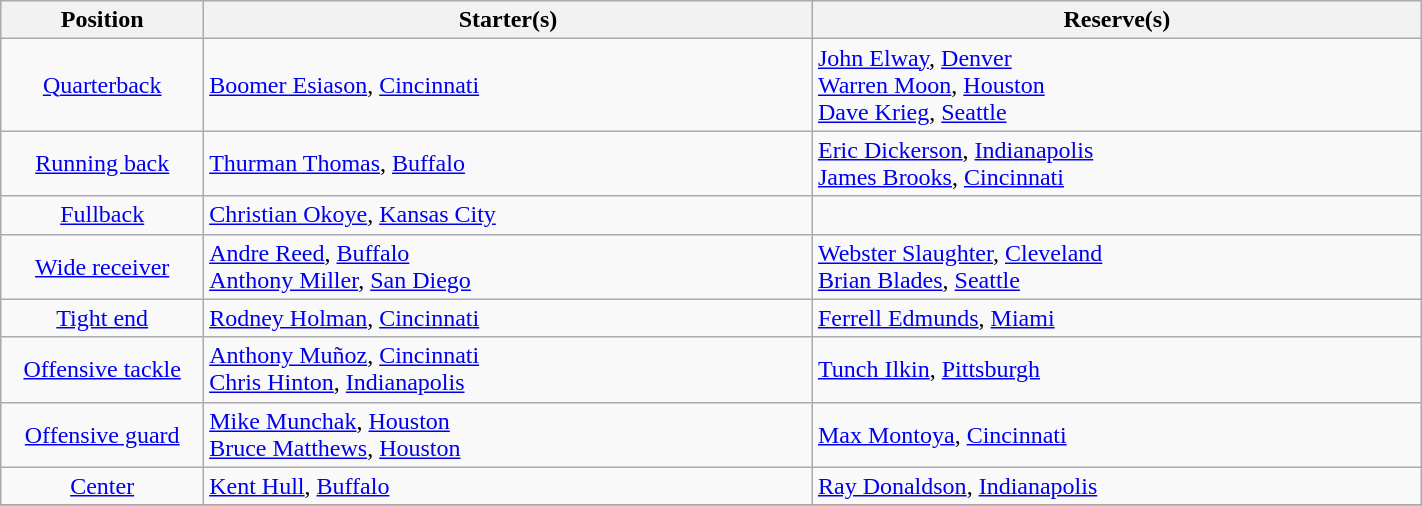<table class="wikitable" width=75%>
<tr>
<th width=10%>Position</th>
<th width=30%>Starter(s)</th>
<th width=30%>Reserve(s)</th>
</tr>
<tr>
<td align=center><a href='#'>Quarterback</a></td>
<td> <a href='#'>Boomer Esiason</a>, <a href='#'>Cincinnati</a></td>
<td> <a href='#'>John Elway</a>, <a href='#'>Denver</a><br> <a href='#'>Warren Moon</a>, <a href='#'>Houston</a><br> <a href='#'>Dave Krieg</a>, <a href='#'>Seattle</a></td>
</tr>
<tr>
<td align=center><a href='#'>Running back</a></td>
<td> <a href='#'>Thurman Thomas</a>, <a href='#'>Buffalo</a></td>
<td> <a href='#'>Eric Dickerson</a>, <a href='#'>Indianapolis</a><br> <a href='#'>James Brooks</a>, <a href='#'>Cincinnati</a></td>
</tr>
<tr>
<td align=center><a href='#'>Fullback</a></td>
<td> <a href='#'>Christian Okoye</a>, <a href='#'>Kansas City</a></td>
</tr>
<tr>
<td align=center><a href='#'>Wide receiver</a></td>
<td> <a href='#'>Andre Reed</a>, <a href='#'>Buffalo</a><br> <a href='#'>Anthony Miller</a>, <a href='#'>San Diego</a></td>
<td> <a href='#'>Webster Slaughter</a>, <a href='#'>Cleveland</a><br> <a href='#'>Brian Blades</a>, <a href='#'>Seattle</a></td>
</tr>
<tr>
<td align=center><a href='#'>Tight end</a></td>
<td> <a href='#'>Rodney Holman</a>, <a href='#'>Cincinnati</a></td>
<td> <a href='#'>Ferrell Edmunds</a>, <a href='#'>Miami</a></td>
</tr>
<tr>
<td align=center><a href='#'>Offensive tackle</a></td>
<td> <a href='#'>Anthony Muñoz</a>, <a href='#'>Cincinnati</a><br> <a href='#'>Chris Hinton</a>, <a href='#'>Indianapolis</a></td>
<td> <a href='#'>Tunch Ilkin</a>, <a href='#'>Pittsburgh</a></td>
</tr>
<tr>
<td align=center><a href='#'>Offensive guard</a></td>
<td> <a href='#'>Mike Munchak</a>, <a href='#'>Houston</a><br> <a href='#'>Bruce Matthews</a>, <a href='#'>Houston</a></td>
<td> <a href='#'>Max Montoya</a>, <a href='#'>Cincinnati</a></td>
</tr>
<tr>
<td align=center><a href='#'>Center</a></td>
<td> <a href='#'>Kent Hull</a>, <a href='#'>Buffalo</a></td>
<td> <a href='#'>Ray Donaldson</a>, <a href='#'>Indianapolis</a></td>
</tr>
<tr>
</tr>
</table>
